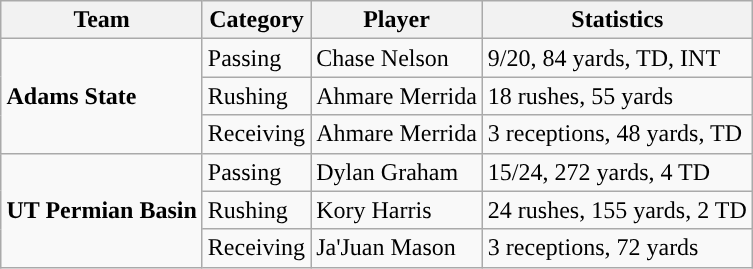<table class="wikitable" style="float: right;">
<tr>
<th>Team</th>
<th>Category</th>
<th>Player</th>
<th>Statistics</th>
</tr>
<tr>
<td rowspan=3><strong>Adams State</strong></td>
<td>Passing</td>
<td>Chase Nelson</td>
<td>9/20, 84 yards, TD, INT</td>
</tr>
<tr>
<td>Rushing</td>
<td>Ahmare Merrida</td>
<td>18 rushes, 55 yards</td>
</tr>
<tr>
<td>Receiving</td>
<td>Ahmare Merrida</td>
<td>3 receptions, 48 yards, TD</td>
</tr>
<tr>
<td rowspan=3><strong>UT Permian Basin</strong></td>
<td>Passing</td>
<td>Dylan Graham</td>
<td>15/24, 272 yards, 4 TD</td>
</tr>
<tr>
<td>Rushing</td>
<td>Kory Harris</td>
<td>24 rushes, 155 yards, 2 TD</td>
</tr>
<tr>
<td>Receiving</td>
<td>Ja'Juan Mason</td>
<td>3 receptions, 72 yards</td>
</tr>
</table>
